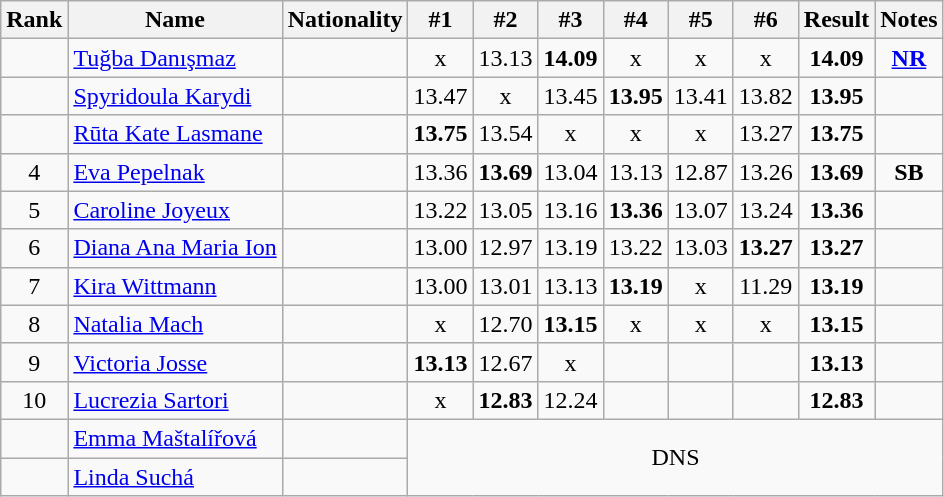<table class="wikitable sortable" style="text-align:center">
<tr>
<th>Rank</th>
<th>Name</th>
<th>Nationality</th>
<th>#1</th>
<th>#2</th>
<th>#3</th>
<th>#4</th>
<th>#5</th>
<th>#6</th>
<th>Result</th>
<th>Notes</th>
</tr>
<tr>
<td></td>
<td align=left><a href='#'>Tuğba Danışmaz</a></td>
<td align=left></td>
<td>x</td>
<td>13.13</td>
<td><strong>14.09</strong></td>
<td>x</td>
<td>x</td>
<td>x</td>
<td><strong>14.09</strong></td>
<td><strong><a href='#'>NR</a></strong></td>
</tr>
<tr>
<td></td>
<td align=left><a href='#'>Spyridoula Karydi</a></td>
<td align=left></td>
<td>13.47</td>
<td>x</td>
<td>13.45</td>
<td><strong>13.95</strong></td>
<td>13.41</td>
<td>13.82</td>
<td><strong>13.95</strong></td>
<td></td>
</tr>
<tr>
<td></td>
<td align=left><a href='#'>Rūta Kate Lasmane</a></td>
<td align=left></td>
<td><strong>13.75</strong></td>
<td>13.54</td>
<td>x</td>
<td>x</td>
<td>x</td>
<td>13.27</td>
<td><strong>13.75</strong></td>
<td></td>
</tr>
<tr>
<td>4</td>
<td align=left><a href='#'>Eva Pepelnak</a></td>
<td align=left></td>
<td>13.36</td>
<td><strong>13.69</strong></td>
<td>13.04</td>
<td>13.13</td>
<td>12.87</td>
<td>13.26</td>
<td><strong>13.69</strong></td>
<td><strong>SB</strong></td>
</tr>
<tr>
<td>5</td>
<td align=left><a href='#'>Caroline Joyeux</a></td>
<td align=left></td>
<td>13.22</td>
<td>13.05</td>
<td>13.16</td>
<td><strong>13.36</strong></td>
<td>13.07</td>
<td>13.24</td>
<td><strong>13.36</strong></td>
<td></td>
</tr>
<tr>
<td>6</td>
<td align=left><a href='#'>Diana Ana Maria Ion</a></td>
<td align=left></td>
<td>13.00</td>
<td>12.97</td>
<td>13.19</td>
<td>13.22</td>
<td>13.03</td>
<td><strong>13.27</strong></td>
<td><strong>13.27</strong></td>
<td></td>
</tr>
<tr>
<td>7</td>
<td align=left><a href='#'>Kira Wittmann</a></td>
<td align=left></td>
<td>13.00</td>
<td>13.01</td>
<td>13.13</td>
<td><strong>13.19</strong></td>
<td>x</td>
<td>11.29</td>
<td><strong>13.19</strong></td>
<td></td>
</tr>
<tr>
<td>8</td>
<td align=left><a href='#'>Natalia Mach</a></td>
<td align=left></td>
<td>x</td>
<td>12.70</td>
<td><strong>13.15</strong></td>
<td>x</td>
<td>x</td>
<td>x</td>
<td><strong>13.15</strong></td>
<td></td>
</tr>
<tr>
<td>9</td>
<td align=left><a href='#'>Victoria Josse</a></td>
<td align=left></td>
<td><strong>13.13</strong></td>
<td>12.67</td>
<td>x</td>
<td></td>
<td></td>
<td></td>
<td><strong>13.13</strong></td>
<td></td>
</tr>
<tr>
<td>10</td>
<td align=left><a href='#'>Lucrezia Sartori</a></td>
<td align=left></td>
<td>x</td>
<td><strong>12.83</strong></td>
<td>12.24</td>
<td></td>
<td></td>
<td></td>
<td><strong>12.83</strong></td>
<td></td>
</tr>
<tr>
<td></td>
<td align=left><a href='#'>Emma Maštalířová</a></td>
<td align=left></td>
<td colspan=8 rowspan=2>DNS</td>
</tr>
<tr>
<td></td>
<td align=left><a href='#'>Linda Suchá</a></td>
<td align=left></td>
</tr>
</table>
